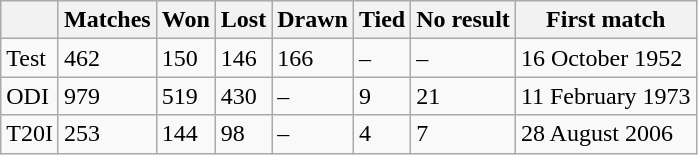<table class="wikitable">
<tr>
<th></th>
<th>Matches</th>
<th>Won</th>
<th>Lost</th>
<th>Drawn</th>
<th>Tied</th>
<th>No result</th>
<th>First match</th>
</tr>
<tr>
<td>Test</td>
<td>462</td>
<td>150</td>
<td>146</td>
<td>166</td>
<td>–</td>
<td>–</td>
<td>16 October 1952</td>
</tr>
<tr>
<td>ODI</td>
<td>979</td>
<td>519</td>
<td>430</td>
<td>–</td>
<td>9</td>
<td>21</td>
<td>11 February 1973</td>
</tr>
<tr>
<td>T20I</td>
<td>253</td>
<td>144</td>
<td>98</td>
<td>–</td>
<td>4</td>
<td>7</td>
<td>28 August 2006</td>
</tr>
</table>
